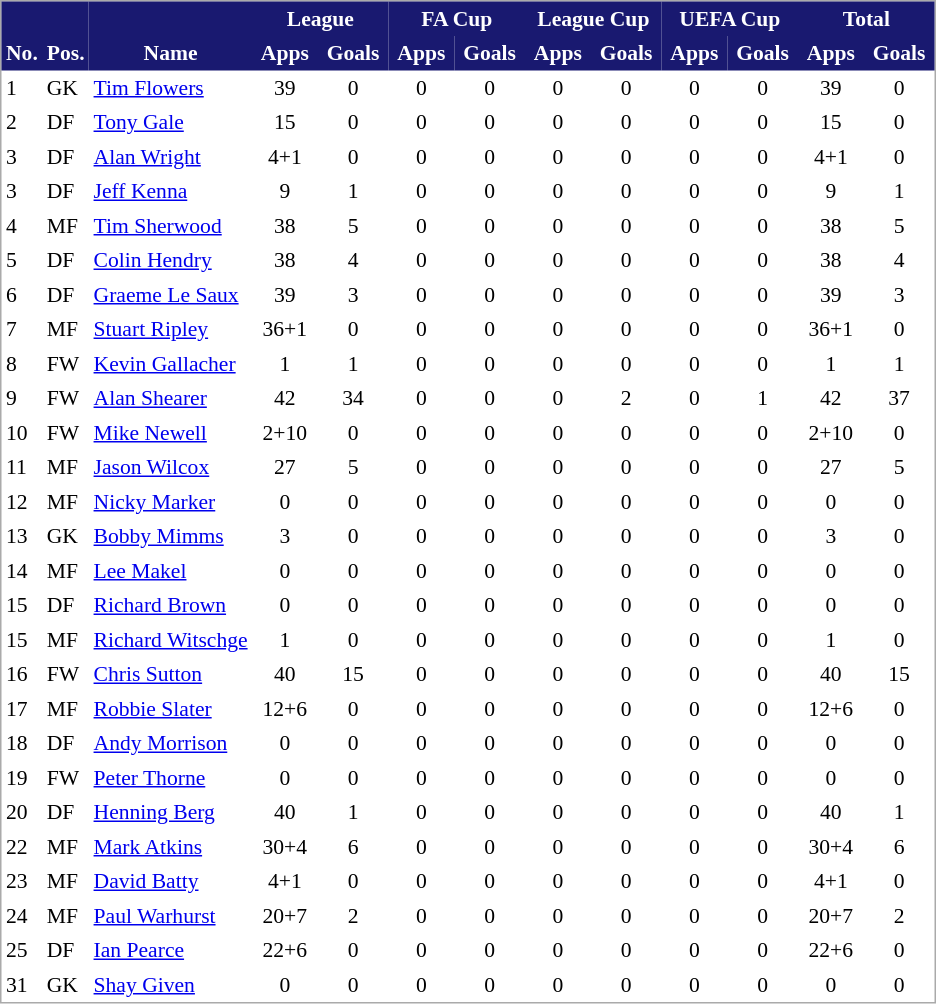<table cellspacing="0" cellpadding="3" style="border:1px solid #AAAAAA;font-size:90%">
<tr style="background:#191970; color:white;">
<th rowspan="2" valign="bottom">No.</th>
<th rowspan="2" valign="bottom">Pos.</th>
<th rowspan="2" valign="bottom">Name</th>
<th colspan="2" width="85">League</th>
<th colspan="2" width="85">FA Cup</th>
<th colspan="2" width="85">League Cup</th>
<th colspan="2" width="85">UEFA Cup</th>
<th colspan="2" width="85">Total</th>
</tr>
<tr style="background:#191970; color:white;">
<th>Apps</th>
<th>Goals</th>
<th>Apps</th>
<th>Goals</th>
<th>Apps</th>
<th>Goals</th>
<th>Apps</th>
<th>Goals</th>
<th>Apps</th>
<th>Goals</th>
</tr>
<tr>
<td align="left">1</td>
<td align="left">GK</td>
<td align="left"> <a href='#'>Tim Flowers</a></td>
<td align="center">39</td>
<td align="center">0</td>
<td align="center">0</td>
<td align="center">0</td>
<td align="center">0</td>
<td align="center">0</td>
<td align="center">0</td>
<td align="center">0</td>
<td align="center">39</td>
<td align="center">0</td>
</tr>
<tr>
<td align="left">2</td>
<td align="left">DF</td>
<td align="left"> <a href='#'>Tony Gale</a></td>
<td align="center">15</td>
<td align="center">0</td>
<td align="center">0</td>
<td align="center">0</td>
<td align="center">0</td>
<td align="center">0</td>
<td align="center">0</td>
<td align="center">0</td>
<td align="center">15</td>
<td align="center">0</td>
</tr>
<tr>
<td align="left">3</td>
<td align="left">DF</td>
<td align="left"> <a href='#'>Alan Wright</a></td>
<td align="center">4+1</td>
<td align="center">0</td>
<td align="center">0</td>
<td align="center">0</td>
<td align="center">0</td>
<td align="center">0</td>
<td align="center">0</td>
<td align="center">0</td>
<td align="center">4+1</td>
<td align="center">0</td>
</tr>
<tr>
<td align="left">3</td>
<td align="left">DF</td>
<td align="left"> <a href='#'>Jeff Kenna</a></td>
<td align="center">9</td>
<td align="center">1</td>
<td align="center">0</td>
<td align="center">0</td>
<td align="center">0</td>
<td align="center">0</td>
<td align="center">0</td>
<td align="center">0</td>
<td align="center">9</td>
<td align="center">1</td>
</tr>
<tr>
<td align="left">4</td>
<td align="left">MF</td>
<td align="left"> <a href='#'>Tim Sherwood</a></td>
<td align="center">38</td>
<td align="center">5</td>
<td align="center">0</td>
<td align="center">0</td>
<td align="center">0</td>
<td align="center">0</td>
<td align="center">0</td>
<td align="center">0</td>
<td align="center">38</td>
<td align="center">5</td>
</tr>
<tr>
<td align="left">5</td>
<td align="left">DF</td>
<td align="left"> <a href='#'>Colin Hendry</a></td>
<td align="center">38</td>
<td align="center">4</td>
<td align="center">0</td>
<td align="center">0</td>
<td align="center">0</td>
<td align="center">0</td>
<td align="center">0</td>
<td align="center">0</td>
<td align="center">38</td>
<td align="center">4</td>
</tr>
<tr>
<td align="left">6</td>
<td align="left">DF</td>
<td align="left"> <a href='#'>Graeme Le Saux</a></td>
<td align="center">39</td>
<td align="center">3</td>
<td align="center">0</td>
<td align="center">0</td>
<td align="center">0</td>
<td align="center">0</td>
<td align="center">0</td>
<td align="center">0</td>
<td align="center">39</td>
<td align="center">3</td>
</tr>
<tr>
<td align="left">7</td>
<td align="left">MF</td>
<td align="left"> <a href='#'>Stuart Ripley</a></td>
<td align="center">36+1</td>
<td align="center">0</td>
<td align="center">0</td>
<td align="center">0</td>
<td align="center">0</td>
<td align="center">0</td>
<td align="center">0</td>
<td align="center">0</td>
<td align="center">36+1</td>
<td align="center">0</td>
</tr>
<tr>
<td align="left">8</td>
<td align="left">FW</td>
<td align="left"> <a href='#'>Kevin Gallacher</a></td>
<td align="center">1</td>
<td align="center">1</td>
<td align="center">0</td>
<td align="center">0</td>
<td align="center">0</td>
<td align="center">0</td>
<td align="center">0</td>
<td align="center">0</td>
<td align="center">1</td>
<td align="center">1</td>
</tr>
<tr>
<td align="left">9</td>
<td align="left">FW</td>
<td align="left"> <a href='#'>Alan Shearer</a></td>
<td align="center">42</td>
<td align="center">34</td>
<td align="center">0</td>
<td align="center">0</td>
<td align="center">0</td>
<td align="center">2</td>
<td align="center">0</td>
<td align="center">1</td>
<td align="center">42</td>
<td align="center">37</td>
</tr>
<tr>
<td align="left">10</td>
<td align="left">FW</td>
<td align="left"> <a href='#'>Mike Newell</a></td>
<td align="center">2+10</td>
<td align="center">0</td>
<td align="center">0</td>
<td align="center">0</td>
<td align="center">0</td>
<td align="center">0</td>
<td align="center">0</td>
<td align="center">0</td>
<td align="center">2+10</td>
<td align="center">0</td>
</tr>
<tr>
<td align="left">11</td>
<td align="left">MF</td>
<td align="left"> <a href='#'>Jason Wilcox</a></td>
<td align="center">27</td>
<td align="center">5</td>
<td align="center">0</td>
<td align="center">0</td>
<td align="center">0</td>
<td align="center">0</td>
<td align="center">0</td>
<td align="center">0</td>
<td align="center">27</td>
<td align="center">5</td>
</tr>
<tr>
<td align="left">12</td>
<td align="left">MF</td>
<td align="left"> <a href='#'>Nicky Marker</a></td>
<td align="center">0</td>
<td align="center">0</td>
<td align="center">0</td>
<td align="center">0</td>
<td align="center">0</td>
<td align="center">0</td>
<td align="center">0</td>
<td align="center">0</td>
<td align="center">0</td>
<td align="center">0</td>
</tr>
<tr>
<td align="left">13</td>
<td align="left">GK</td>
<td align="left"> <a href='#'>Bobby Mimms</a></td>
<td align="center">3</td>
<td align="center">0</td>
<td align="center">0</td>
<td align="center">0</td>
<td align="center">0</td>
<td align="center">0</td>
<td align="center">0</td>
<td align="center">0</td>
<td align="center">3</td>
<td align="center">0</td>
</tr>
<tr>
<td align="left">14</td>
<td align="left">MF</td>
<td align="left"> <a href='#'>Lee Makel</a></td>
<td align="center">0</td>
<td align="center">0</td>
<td align="center">0</td>
<td align="center">0</td>
<td align="center">0</td>
<td align="center">0</td>
<td align="center">0</td>
<td align="center">0</td>
<td align="center">0</td>
<td align="center">0</td>
</tr>
<tr>
<td align="left">15</td>
<td align="left">DF</td>
<td align="left"> <a href='#'>Richard Brown</a></td>
<td align="center">0</td>
<td align="center">0</td>
<td align="center">0</td>
<td align="center">0</td>
<td align="center">0</td>
<td align="center">0</td>
<td align="center">0</td>
<td align="center">0</td>
<td align="center">0</td>
<td align="center">0</td>
</tr>
<tr>
<td align="left">15</td>
<td align="left">MF</td>
<td align="left"> <a href='#'>Richard Witschge</a></td>
<td align="center">1</td>
<td align="center">0</td>
<td align="center">0</td>
<td align="center">0</td>
<td align="center">0</td>
<td align="center">0</td>
<td align="center">0</td>
<td align="center">0</td>
<td align="center">1</td>
<td align="center">0</td>
</tr>
<tr>
<td align="left">16</td>
<td align="left">FW</td>
<td align="left"> <a href='#'>Chris Sutton</a></td>
<td align="center">40</td>
<td align="center">15</td>
<td align="center">0</td>
<td align="center">0</td>
<td align="center">0</td>
<td align="center">0</td>
<td align="center">0</td>
<td align="center">0</td>
<td align="center">40</td>
<td align="center">15</td>
</tr>
<tr>
<td align="left">17</td>
<td align="left">MF</td>
<td align="left"> <a href='#'>Robbie Slater</a></td>
<td align="center">12+6</td>
<td align="center">0</td>
<td align="center">0</td>
<td align="center">0</td>
<td align="center">0</td>
<td align="center">0</td>
<td align="center">0</td>
<td align="center">0</td>
<td align="center">12+6</td>
<td align="center">0</td>
</tr>
<tr>
<td align="left">18</td>
<td align="left">DF</td>
<td align="left"> <a href='#'>Andy Morrison</a></td>
<td align="center">0</td>
<td align="center">0</td>
<td align="center">0</td>
<td align="center">0</td>
<td align="center">0</td>
<td align="center">0</td>
<td align="center">0</td>
<td align="center">0</td>
<td align="center">0</td>
<td align="center">0</td>
</tr>
<tr>
<td align="left">19</td>
<td align="left">FW</td>
<td align="left"> <a href='#'>Peter Thorne</a></td>
<td align="center">0</td>
<td align="center">0</td>
<td align="center">0</td>
<td align="center">0</td>
<td align="center">0</td>
<td align="center">0</td>
<td align="center">0</td>
<td align="center">0</td>
<td align="center">0</td>
<td align="center">0</td>
</tr>
<tr>
<td align="left">20</td>
<td align="left">DF</td>
<td align="left"> <a href='#'>Henning Berg</a></td>
<td align="center">40</td>
<td align="center">1</td>
<td align="center">0</td>
<td align="center">0</td>
<td align="center">0</td>
<td align="center">0</td>
<td align="center">0</td>
<td align="center">0</td>
<td align="center">40</td>
<td align="center">1</td>
</tr>
<tr>
<td align="left">22</td>
<td align="left">MF</td>
<td align="left"> <a href='#'>Mark Atkins</a></td>
<td align="center">30+4</td>
<td align="center">6</td>
<td align="center">0</td>
<td align="center">0</td>
<td align="center">0</td>
<td align="center">0</td>
<td align="center">0</td>
<td align="center">0</td>
<td align="center">30+4</td>
<td align="center">6</td>
</tr>
<tr>
<td align="left">23</td>
<td align="left">MF</td>
<td align="left"> <a href='#'>David Batty</a></td>
<td align="center">4+1</td>
<td align="center">0</td>
<td align="center">0</td>
<td align="center">0</td>
<td align="center">0</td>
<td align="center">0</td>
<td align="center">0</td>
<td align="center">0</td>
<td align="center">4+1</td>
<td align="center">0</td>
</tr>
<tr>
<td align="left">24</td>
<td align="left">MF</td>
<td align="left"> <a href='#'>Paul Warhurst</a></td>
<td align="center">20+7</td>
<td align="center">2</td>
<td align="center">0</td>
<td align="center">0</td>
<td align="center">0</td>
<td align="center">0</td>
<td align="center">0</td>
<td align="center">0</td>
<td align="center">20+7</td>
<td align="center">2</td>
</tr>
<tr>
<td align="left">25</td>
<td align="left">DF</td>
<td align="left"> <a href='#'>Ian Pearce</a></td>
<td align="center">22+6</td>
<td align="center">0</td>
<td align="center">0</td>
<td align="center">0</td>
<td align="center">0</td>
<td align="center">0</td>
<td align="center">0</td>
<td align="center">0</td>
<td align="center">22+6</td>
<td align="center">0</td>
</tr>
<tr>
<td align="left">31</td>
<td align="left">GK</td>
<td align="left"> <a href='#'>Shay Given</a></td>
<td align="center">0</td>
<td align="center">0</td>
<td align="center">0</td>
<td align="center">0</td>
<td align="center">0</td>
<td align="center">0</td>
<td align="center">0</td>
<td align="center">0</td>
<td align="center">0</td>
<td align="center">0</td>
</tr>
</table>
